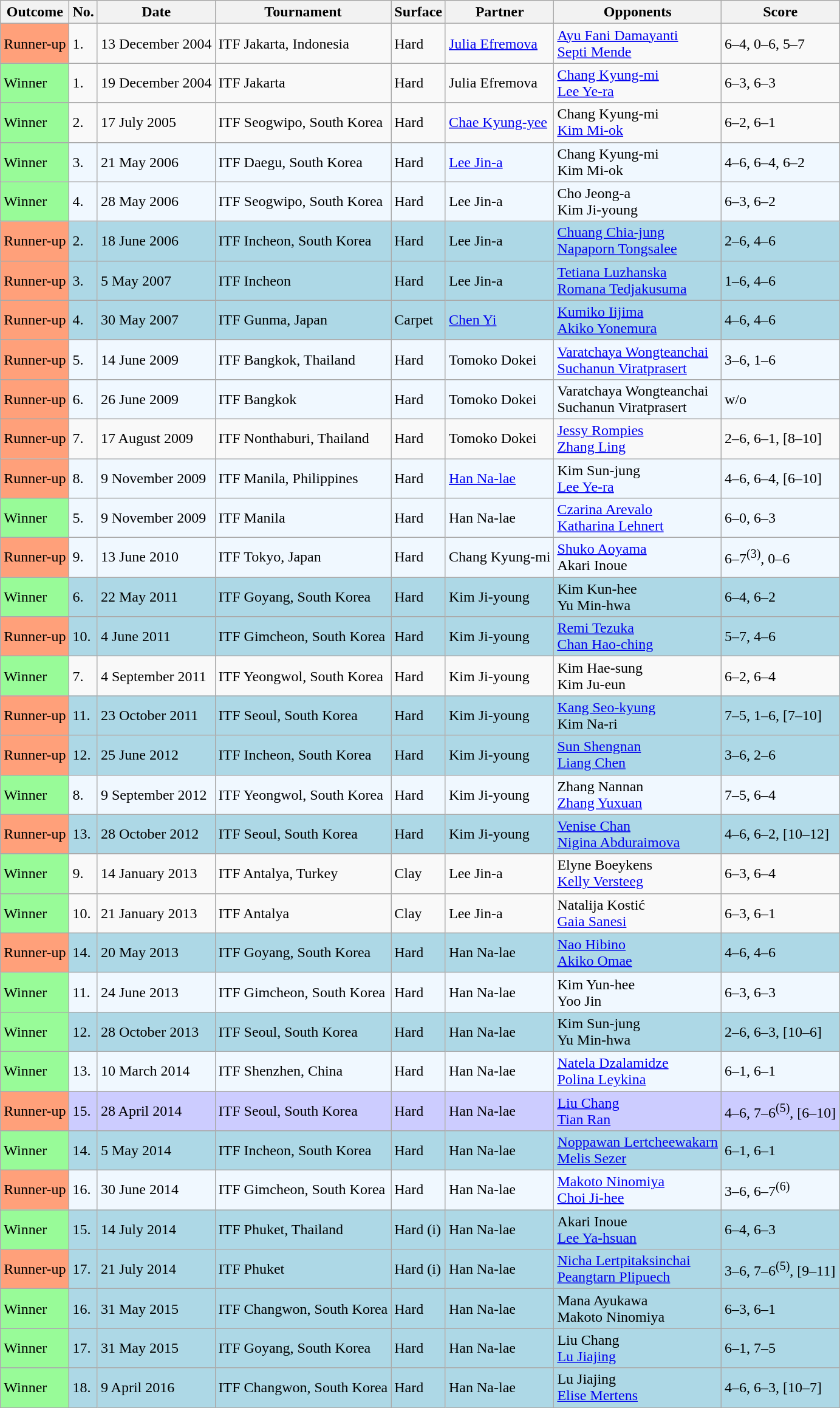<table class="sortable wikitable">
<tr>
<th>Outcome</th>
<th>No.</th>
<th>Date</th>
<th>Tournament</th>
<th>Surface</th>
<th>Partner</th>
<th>Opponents</th>
<th class="unsortable">Score</th>
</tr>
<tr>
<td style="background:#ffa07a;">Runner-up</td>
<td>1.</td>
<td>13 December 2004</td>
<td>ITF Jakarta, Indonesia</td>
<td>Hard</td>
<td> <a href='#'>Julia Efremova</a></td>
<td> <a href='#'>Ayu Fani Damayanti</a> <br>  <a href='#'>Septi Mende</a></td>
<td>6–4, 0–6, 5–7</td>
</tr>
<tr>
<td style="background:#98fb98;">Winner</td>
<td>1.</td>
<td>19 December 2004</td>
<td>ITF Jakarta</td>
<td>Hard</td>
<td> Julia Efremova</td>
<td> <a href='#'>Chang Kyung-mi</a> <br>  <a href='#'>Lee Ye-ra</a></td>
<td>6–3, 6–3</td>
</tr>
<tr>
<td style="background:#98fb98;">Winner</td>
<td>2.</td>
<td>17 July 2005</td>
<td>ITF Seogwipo, South Korea</td>
<td>Hard</td>
<td> <a href='#'>Chae Kyung-yee</a></td>
<td> Chang Kyung-mi <br>  <a href='#'>Kim Mi-ok</a></td>
<td>6–2, 6–1</td>
</tr>
<tr style="background:#f0f8ff;">
<td style="background:#98fb98;">Winner</td>
<td>3.</td>
<td>21 May 2006</td>
<td>ITF Daegu, South Korea</td>
<td>Hard</td>
<td> <a href='#'>Lee Jin-a</a></td>
<td> Chang Kyung-mi <br>  Kim Mi-ok</td>
<td>4–6, 6–4, 6–2</td>
</tr>
<tr style="background:#f0f8ff;">
<td style="background:#98fb98;">Winner</td>
<td>4.</td>
<td>28 May 2006</td>
<td>ITF Seogwipo, South Korea</td>
<td>Hard</td>
<td> Lee Jin-a</td>
<td> Cho Jeong-a <br>  Kim Ji-young</td>
<td>6–3, 6–2</td>
</tr>
<tr style="background:lightblue;">
<td style="background:#ffa07a;">Runner-up</td>
<td>2.</td>
<td>18 June 2006</td>
<td>ITF Incheon, South Korea</td>
<td>Hard</td>
<td> Lee Jin-a</td>
<td> <a href='#'>Chuang Chia-jung</a> <br>  <a href='#'>Napaporn Tongsalee</a></td>
<td>2–6, 4–6</td>
</tr>
<tr style="background:lightblue;">
<td style="background:#ffa07a;">Runner-up</td>
<td>3.</td>
<td>5 May 2007</td>
<td>ITF Incheon</td>
<td>Hard</td>
<td> Lee Jin-a</td>
<td> <a href='#'>Tetiana Luzhanska</a> <br>  <a href='#'>Romana Tedjakusuma</a></td>
<td>1–6, 4–6</td>
</tr>
<tr style="background:lightblue;">
<td style="background:#ffa07a;">Runner-up</td>
<td>4.</td>
<td>30 May 2007</td>
<td>ITF Gunma, Japan</td>
<td>Carpet</td>
<td> <a href='#'>Chen Yi</a></td>
<td> <a href='#'>Kumiko Iijima</a> <br>  <a href='#'>Akiko Yonemura</a></td>
<td>4–6, 4–6</td>
</tr>
<tr style="background:#f0f8ff;">
<td style="background:#ffa07a;">Runner-up</td>
<td>5.</td>
<td>14 June 2009</td>
<td>ITF Bangkok, Thailand</td>
<td>Hard</td>
<td> Tomoko Dokei</td>
<td> <a href='#'>Varatchaya Wongteanchai</a> <br>  <a href='#'>Suchanun Viratprasert</a></td>
<td>3–6, 1–6</td>
</tr>
<tr style="background:#f0f8ff;">
<td style="background:#ffa07a;">Runner-up</td>
<td>6.</td>
<td>26 June 2009</td>
<td>ITF Bangkok</td>
<td>Hard</td>
<td> Tomoko Dokei</td>
<td> Varatchaya Wongteanchai <br>  Suchanun Viratprasert</td>
<td>w/o</td>
</tr>
<tr>
<td style="background:#ffa07a;">Runner-up</td>
<td>7.</td>
<td>17 August 2009</td>
<td>ITF Nonthaburi, Thailand</td>
<td>Hard</td>
<td> Tomoko Dokei</td>
<td> <a href='#'>Jessy Rompies</a> <br>  <a href='#'>Zhang Ling</a></td>
<td>2–6, 6–1, [8–10]</td>
</tr>
<tr style="background:#f0f8ff;">
<td style="background:#ffa07a;">Runner-up</td>
<td>8.</td>
<td>9 November 2009</td>
<td>ITF Manila, Philippines</td>
<td>Hard</td>
<td> <a href='#'>Han Na-lae</a></td>
<td> Kim Sun-jung <br>  <a href='#'>Lee Ye-ra</a></td>
<td>4–6, 6–4, [6–10]</td>
</tr>
<tr style="background:#f0f8ff;">
<td style="background:#98fb98;">Winner</td>
<td>5.</td>
<td>9 November 2009</td>
<td>ITF Manila</td>
<td>Hard</td>
<td> Han Na-lae</td>
<td> <a href='#'>Czarina Arevalo</a> <br>  <a href='#'>Katharina Lehnert</a></td>
<td>6–0, 6–3</td>
</tr>
<tr style="background:#f0f8ff;">
<td style="background:#ffa07a;">Runner-up</td>
<td>9.</td>
<td>13 June 2010</td>
<td>ITF Tokyo, Japan</td>
<td>Hard</td>
<td> Chang Kyung-mi</td>
<td> <a href='#'>Shuko Aoyama</a> <br>  Akari Inoue</td>
<td>6–7<sup>(3)</sup>, 0–6</td>
</tr>
<tr style="background:lightblue;">
<td style="background:#98fb98;">Winner</td>
<td>6.</td>
<td>22 May 2011</td>
<td>ITF Goyang, South Korea</td>
<td>Hard</td>
<td> Kim Ji-young</td>
<td> Kim Kun-hee <br>  Yu Min-hwa</td>
<td>6–4, 6–2</td>
</tr>
<tr style="background:lightblue;">
<td style="background:#ffa07a;">Runner-up</td>
<td>10.</td>
<td>4 June 2011</td>
<td>ITF Gimcheon, South Korea</td>
<td>Hard</td>
<td> Kim Ji-young</td>
<td> <a href='#'>Remi Tezuka</a> <br>  <a href='#'>Chan Hao-ching</a></td>
<td>5–7, 4–6</td>
</tr>
<tr>
<td style="background:#98fb98;">Winner</td>
<td>7.</td>
<td>4 September 2011</td>
<td>ITF Yeongwol, South Korea</td>
<td>Hard</td>
<td> Kim Ji-young</td>
<td> Kim Hae-sung <br>  Kim Ju-eun</td>
<td>6–2, 6–4</td>
</tr>
<tr style="background:lightblue;">
<td style="background:#ffa07a;">Runner-up</td>
<td>11.</td>
<td>23 October 2011</td>
<td>ITF Seoul, South Korea</td>
<td>Hard</td>
<td> Kim Ji-young</td>
<td> <a href='#'>Kang Seo-kyung</a> <br>  Kim Na-ri</td>
<td>7–5, 1–6, [7–10]</td>
</tr>
<tr style="background:lightblue;">
<td style="background:#ffa07a;">Runner-up</td>
<td>12.</td>
<td>25 June 2012</td>
<td>ITF Incheon, South Korea</td>
<td>Hard</td>
<td> Kim Ji-young</td>
<td> <a href='#'>Sun Shengnan</a> <br>  <a href='#'>Liang Chen</a></td>
<td>3–6, 2–6</td>
</tr>
<tr style="background:#f0f8ff;">
<td style="background:#98fb98;">Winner</td>
<td>8.</td>
<td>9 September 2012</td>
<td>ITF Yeongwol, South Korea</td>
<td>Hard</td>
<td> Kim Ji-young</td>
<td> Zhang Nannan <br>  <a href='#'>Zhang Yuxuan</a></td>
<td>7–5, 6–4</td>
</tr>
<tr style="background:lightblue;">
<td style="background:#ffa07a;">Runner-up</td>
<td>13.</td>
<td>28 October 2012</td>
<td>ITF Seoul, South Korea</td>
<td>Hard</td>
<td> Kim Ji-young</td>
<td> <a href='#'>Venise Chan</a> <br>  <a href='#'>Nigina Abduraimova</a></td>
<td>4–6, 6–2, [10–12]</td>
</tr>
<tr>
<td style="background:#98fb98;">Winner</td>
<td>9.</td>
<td>14 January 2013</td>
<td>ITF Antalya, Turkey</td>
<td>Clay</td>
<td> Lee Jin-a</td>
<td> Elyne Boeykens <br>  <a href='#'>Kelly Versteeg</a></td>
<td>6–3, 6–4</td>
</tr>
<tr>
<td style="background:#98fb98;">Winner</td>
<td>10.</td>
<td>21 January 2013</td>
<td>ITF Antalya</td>
<td>Clay</td>
<td> Lee Jin-a</td>
<td> Natalija Kostić <br>  <a href='#'>Gaia Sanesi</a></td>
<td>6–3, 6–1</td>
</tr>
<tr style="background:lightblue;">
<td style="background:#ffa07a;">Runner-up</td>
<td>14.</td>
<td>20 May 2013</td>
<td>ITF Goyang, South Korea</td>
<td>Hard</td>
<td> Han Na-lae</td>
<td> <a href='#'>Nao Hibino</a> <br>  <a href='#'>Akiko Omae</a></td>
<td>4–6, 4–6</td>
</tr>
<tr style="background:#f0f8ff;">
<td style="background:#98fb98;">Winner</td>
<td>11.</td>
<td>24 June 2013</td>
<td>ITF Gimcheon, South Korea</td>
<td>Hard</td>
<td> Han Na-lae</td>
<td> Kim Yun-hee <br>  Yoo Jin</td>
<td>6–3, 6–3</td>
</tr>
<tr style="background:lightblue;">
<td style="background:#98fb98;">Winner</td>
<td>12.</td>
<td>28 October 2013</td>
<td>ITF Seoul, South Korea</td>
<td>Hard</td>
<td> Han Na-lae</td>
<td> Kim Sun-jung <br>  Yu Min-hwa</td>
<td>2–6, 6–3, [10–6]</td>
</tr>
<tr style="background:#f0f8ff;">
<td style="background:#98fb98;">Winner</td>
<td>13.</td>
<td>10 March 2014</td>
<td>ITF Shenzhen, China</td>
<td>Hard</td>
<td> Han Na-lae</td>
<td> <a href='#'>Natela Dzalamidze</a> <br>  <a href='#'>Polina Leykina</a></td>
<td>6–1, 6–1</td>
</tr>
<tr style="background:#ccf;">
<td style="background:#ffa07a;">Runner-up</td>
<td>15.</td>
<td>28 April 2014</td>
<td>ITF Seoul, South Korea</td>
<td>Hard</td>
<td> Han Na-lae</td>
<td> <a href='#'>Liu Chang</a> <br>  <a href='#'>Tian Ran</a></td>
<td>4–6, 7–6<sup>(5)</sup>, [6–10]</td>
</tr>
<tr style="background:lightblue;">
<td style="background:#98fb98;">Winner</td>
<td>14.</td>
<td>5 May 2014</td>
<td>ITF Incheon, South Korea</td>
<td>Hard</td>
<td> Han Na-lae</td>
<td> <a href='#'>Noppawan Lertcheewakarn</a> <br>  <a href='#'>Melis Sezer</a></td>
<td>6–1, 6–1</td>
</tr>
<tr style="background:#f0f8ff;">
<td style="background:#ffa07a;">Runner-up</td>
<td>16.</td>
<td>30 June 2014</td>
<td>ITF Gimcheon, South Korea</td>
<td>Hard</td>
<td> Han Na-lae</td>
<td> <a href='#'>Makoto Ninomiya</a> <br>  <a href='#'>Choi Ji-hee</a></td>
<td>3–6, 6–7<sup>(6)</sup></td>
</tr>
<tr style="background:lightblue;">
<td style="background:#98fb98;">Winner</td>
<td>15.</td>
<td>14 July 2014</td>
<td>ITF Phuket, Thailand</td>
<td>Hard (i)</td>
<td> Han Na-lae</td>
<td> Akari Inoue <br>  <a href='#'>Lee Ya-hsuan</a></td>
<td>6–4, 6–3</td>
</tr>
<tr style="background:lightblue;">
<td style="background:#ffa07a;">Runner-up</td>
<td>17.</td>
<td>21 July 2014</td>
<td>ITF Phuket</td>
<td>Hard (i)</td>
<td> Han Na-lae</td>
<td> <a href='#'>Nicha Lertpitaksinchai</a> <br>  <a href='#'>Peangtarn Plipuech</a></td>
<td>3–6, 7–6<sup>(5)</sup>, [9–11]</td>
</tr>
<tr style="background:lightblue;">
<td style="background:#98fb98;">Winner</td>
<td>16.</td>
<td>31 May 2015</td>
<td>ITF Changwon, South Korea</td>
<td>Hard</td>
<td> Han Na-lae</td>
<td> Mana Ayukawa <br>  Makoto Ninomiya</td>
<td>6–3, 6–1</td>
</tr>
<tr style="background:lightblue;">
<td style="background:#98fb98;">Winner</td>
<td>17.</td>
<td>31 May 2015</td>
<td>ITF Goyang, South Korea</td>
<td>Hard</td>
<td> Han Na-lae</td>
<td> Liu Chang <br>  <a href='#'>Lu Jiajing</a></td>
<td>6–1, 7–5</td>
</tr>
<tr style="background:lightblue;">
<td style="background:#98fb98;">Winner</td>
<td>18.</td>
<td>9 April 2016</td>
<td>ITF Changwon, South Korea</td>
<td>Hard</td>
<td> Han Na-lae</td>
<td> Lu Jiajing <br>  <a href='#'>Elise Mertens</a></td>
<td>4–6, 6–3, [10–7]</td>
</tr>
</table>
